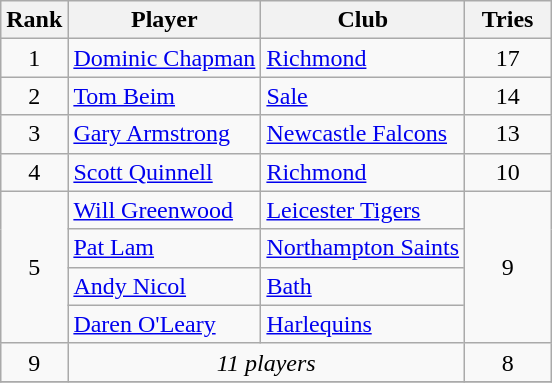<table class="wikitable" style="text-align:center">
<tr>
<th>Rank</th>
<th>Player</th>
<th>Club</th>
<th style="width:50px;">Tries</th>
</tr>
<tr>
<td>1</td>
<td align=left> <a href='#'>Dominic Chapman</a></td>
<td align=left><a href='#'>Richmond</a></td>
<td>17</td>
</tr>
<tr>
<td>2</td>
<td align=left> <a href='#'>Tom Beim</a></td>
<td align=left><a href='#'>Sale</a></td>
<td>14</td>
</tr>
<tr>
<td>3</td>
<td align=left> <a href='#'>Gary Armstrong</a></td>
<td align=left><a href='#'>Newcastle Falcons</a></td>
<td>13</td>
</tr>
<tr>
<td>4</td>
<td align=left> <a href='#'>Scott Quinnell</a></td>
<td align=left><a href='#'>Richmond</a></td>
<td>10</td>
</tr>
<tr>
<td rowspan=4>5</td>
<td align=left> <a href='#'>Will Greenwood</a></td>
<td align=left><a href='#'>Leicester Tigers</a></td>
<td rowspan=4>9</td>
</tr>
<tr>
<td align=left> <a href='#'>Pat Lam</a></td>
<td align=left><a href='#'>Northampton Saints</a></td>
</tr>
<tr>
<td align=left> <a href='#'>Andy Nicol</a></td>
<td align=left><a href='#'>Bath</a></td>
</tr>
<tr>
<td align=left> <a href='#'>Daren O'Leary</a></td>
<td align=left><a href='#'>Harlequins</a></td>
</tr>
<tr>
<td>9</td>
<td colspan=2><em>11 players</em></td>
<td>8</td>
</tr>
<tr>
</tr>
</table>
